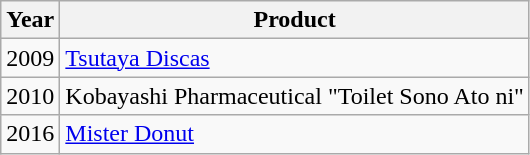<table class="wikitable">
<tr>
<th>Year</th>
<th>Product</th>
</tr>
<tr>
<td>2009</td>
<td><a href='#'>Tsutaya Discas</a></td>
</tr>
<tr>
<td>2010</td>
<td>Kobayashi Pharmaceutical "Toilet Sono Ato ni"</td>
</tr>
<tr>
<td>2016</td>
<td><a href='#'>Mister Donut</a></td>
</tr>
</table>
